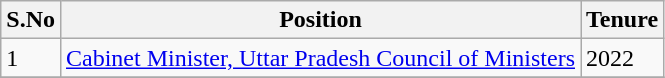<table class="wikitable">
<tr>
<th>S.No</th>
<th>Position</th>
<th>Tenure</th>
</tr>
<tr>
<td>1</td>
<td><a href='#'>Cabinet Minister, Uttar Pradesh Council of Ministers</a></td>
<td>2022</td>
</tr>
<tr>
</tr>
</table>
